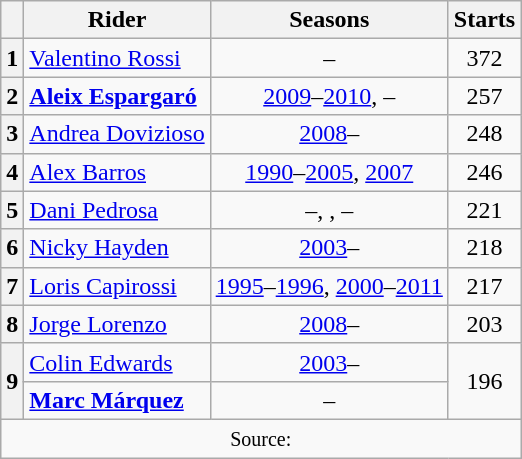<table class="wikitable" style="text-align:center">
<tr>
<th></th>
<th>Rider</th>
<th>Seasons</th>
<th>Starts</th>
</tr>
<tr>
<th>1</th>
<td align=left> <a href='#'>Valentino Rossi</a></td>
<td>–</td>
<td>372</td>
</tr>
<tr>
<th>2</th>
<td align=left> <strong><a href='#'>Aleix Espargaró</a></strong></td>
<td><a href='#'>2009</a>–<a href='#'>2010</a>, –</td>
<td>257</td>
</tr>
<tr>
<th>3</th>
<td align=left> <a href='#'>Andrea Dovizioso</a></td>
<td><a href='#'>2008</a>–</td>
<td>248</td>
</tr>
<tr>
<th>4</th>
<td align=left> <a href='#'>Alex Barros</a></td>
<td><a href='#'>1990</a>–<a href='#'>2005</a>, <a href='#'>2007</a></td>
<td>246</td>
</tr>
<tr>
<th>5</th>
<td align=left> <a href='#'>Dani Pedrosa</a></td>
<td>–, , –</td>
<td>221</td>
</tr>
<tr>
<th>6</th>
<td align=left> <a href='#'>Nicky Hayden</a></td>
<td><a href='#'>2003</a>–</td>
<td>218</td>
</tr>
<tr>
<th>7</th>
<td align=left> <a href='#'>Loris Capirossi</a></td>
<td><a href='#'>1995</a>–<a href='#'>1996</a>, <a href='#'>2000</a>–<a href='#'>2011</a></td>
<td>217</td>
</tr>
<tr>
<th>8</th>
<td align=left> <a href='#'>Jorge Lorenzo</a></td>
<td><a href='#'>2008</a>–</td>
<td>203</td>
</tr>
<tr>
<th rowspan=2>9</th>
<td align=left> <a href='#'>Colin Edwards</a></td>
<td><a href='#'>2003</a>–</td>
<td rowspan=2>196</td>
</tr>
<tr>
<td align=left> <strong><a href='#'>Marc Márquez</a></strong></td>
<td>–</td>
</tr>
<tr>
<td colspan=4><small>Source:</small></td>
</tr>
</table>
